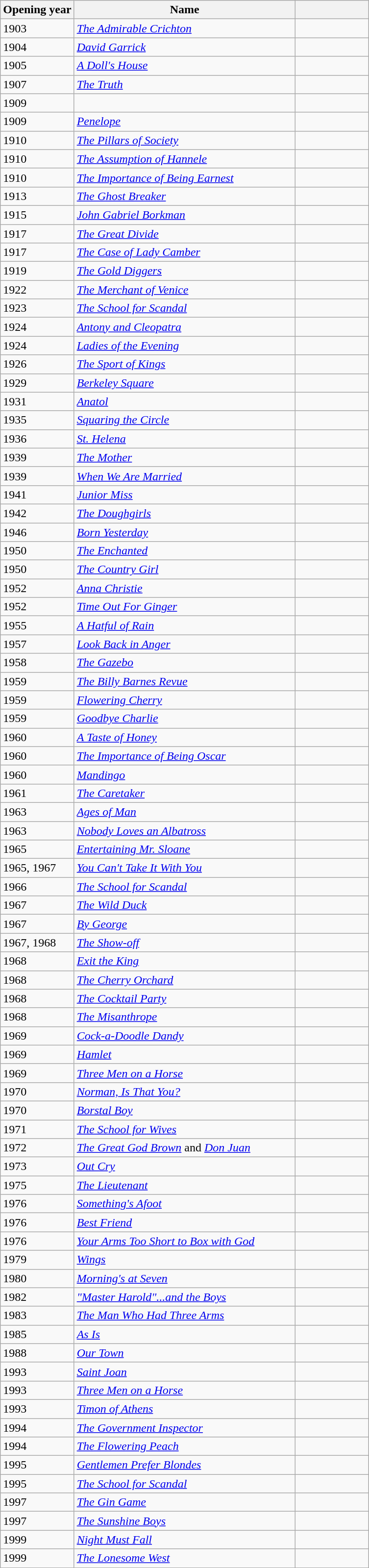<table class="wikitable sortable collapsible">
<tr>
<th width=20% scope="col">Opening year</th>
<th width=60% scope="col">Name</th>
<th width=20% scope="col" class="unsortable"></th>
</tr>
<tr>
<td>1903</td>
<td><em><a href='#'>The Admirable Crichton</a></em></td>
<td></td>
</tr>
<tr>
<td>1904</td>
<td><em><a href='#'>David Garrick</a></em></td>
<td></td>
</tr>
<tr>
<td>1905</td>
<td><em><a href='#'>A Doll's House</a></em></td>
<td></td>
</tr>
<tr>
<td>1907</td>
<td><em><a href='#'>The Truth</a></em></td>
<td></td>
</tr>
<tr>
<td>1909</td>
<td></td>
<td></td>
</tr>
<tr>
<td>1909</td>
<td><em><a href='#'>Penelope</a></em></td>
<td></td>
</tr>
<tr>
<td>1910</td>
<td><em><a href='#'>The Pillars of Society</a></em></td>
<td></td>
</tr>
<tr>
<td>1910</td>
<td><em><a href='#'>The Assumption of Hannele</a></em></td>
<td></td>
</tr>
<tr>
<td>1910</td>
<td><em><a href='#'>The Importance of Being Earnest</a></em></td>
<td></td>
</tr>
<tr>
<td>1913</td>
<td><em><a href='#'>The Ghost Breaker</a></em></td>
<td></td>
</tr>
<tr>
<td>1915</td>
<td><em><a href='#'>John Gabriel Borkman</a></em></td>
<td></td>
</tr>
<tr>
<td>1917</td>
<td><em><a href='#'>The Great Divide</a></em></td>
<td></td>
</tr>
<tr>
<td>1917</td>
<td><em><a href='#'>The Case of Lady Camber</a></em></td>
<td></td>
</tr>
<tr>
<td>1919</td>
<td><em><a href='#'>The Gold Diggers</a></em></td>
<td></td>
</tr>
<tr>
<td>1922</td>
<td><em><a href='#'>The Merchant of Venice</a></em></td>
<td></td>
</tr>
<tr>
<td>1923</td>
<td><em><a href='#'>The School for Scandal</a></em></td>
<td></td>
</tr>
<tr>
<td>1924</td>
<td><em><a href='#'>Antony and Cleopatra</a></em></td>
<td></td>
</tr>
<tr>
<td>1924</td>
<td><em><a href='#'>Ladies of the Evening</a></em></td>
<td></td>
</tr>
<tr>
<td>1926</td>
<td><em><a href='#'>The Sport of Kings</a></em></td>
<td></td>
</tr>
<tr>
<td>1929</td>
<td><em><a href='#'>Berkeley Square</a></em></td>
<td></td>
</tr>
<tr>
<td>1931</td>
<td><em><a href='#'>Anatol</a></em></td>
<td></td>
</tr>
<tr>
<td>1935</td>
<td><em><a href='#'>Squaring the Circle</a></em></td>
<td></td>
</tr>
<tr>
<td>1936</td>
<td><em><a href='#'>St. Helena</a></em></td>
<td></td>
</tr>
<tr>
<td>1939</td>
<td><em><a href='#'>The Mother</a></em></td>
<td></td>
</tr>
<tr>
<td>1939</td>
<td><em><a href='#'>When We Are Married</a></em></td>
<td></td>
</tr>
<tr>
<td>1941</td>
<td><em><a href='#'>Junior Miss</a></em></td>
<td></td>
</tr>
<tr>
<td>1942</td>
<td><em><a href='#'>The Doughgirls</a></em></td>
<td></td>
</tr>
<tr>
<td>1946</td>
<td><em><a href='#'>Born Yesterday</a></em></td>
<td></td>
</tr>
<tr>
<td>1950</td>
<td><em><a href='#'>The Enchanted</a></em></td>
<td></td>
</tr>
<tr>
<td>1950</td>
<td><em><a href='#'>The Country Girl</a></em></td>
<td></td>
</tr>
<tr>
<td>1952</td>
<td><em><a href='#'>Anna Christie</a></em></td>
<td></td>
</tr>
<tr>
<td>1952</td>
<td><em><a href='#'>Time Out For Ginger</a></em></td>
<td></td>
</tr>
<tr>
<td>1955</td>
<td><em><a href='#'>A Hatful of Rain</a></em></td>
<td></td>
</tr>
<tr>
<td>1957</td>
<td><em><a href='#'>Look Back in Anger</a></em></td>
<td></td>
</tr>
<tr>
<td>1958</td>
<td><em><a href='#'>The Gazebo</a></em></td>
<td></td>
</tr>
<tr>
<td>1959</td>
<td><em><a href='#'>The Billy Barnes Revue</a></em></td>
<td></td>
</tr>
<tr>
<td>1959</td>
<td><em><a href='#'>Flowering Cherry</a></em></td>
<td></td>
</tr>
<tr>
<td>1959</td>
<td><em><a href='#'>Goodbye Charlie</a></em></td>
<td></td>
</tr>
<tr>
<td>1960</td>
<td><em><a href='#'>A Taste of Honey</a></em></td>
<td></td>
</tr>
<tr>
<td>1960</td>
<td><em><a href='#'>The Importance of Being Oscar</a></em></td>
<td></td>
</tr>
<tr>
<td>1960</td>
<td><em><a href='#'>Mandingo</a></em></td>
<td></td>
</tr>
<tr>
<td>1961</td>
<td><em><a href='#'>The Caretaker</a></em></td>
<td></td>
</tr>
<tr>
<td>1963</td>
<td><em><a href='#'>Ages of Man</a></em></td>
<td></td>
</tr>
<tr>
<td>1963</td>
<td><em><a href='#'>Nobody Loves an Albatross</a></em></td>
<td></td>
</tr>
<tr>
<td>1965</td>
<td><em><a href='#'>Entertaining Mr. Sloane</a></em></td>
<td></td>
</tr>
<tr>
<td>1965, 1967</td>
<td><em><a href='#'>You Can't Take It With You</a></em></td>
<td></td>
</tr>
<tr>
<td>1966</td>
<td><em><a href='#'>The School for Scandal</a></em></td>
<td></td>
</tr>
<tr>
<td>1967</td>
<td><em><a href='#'>The Wild Duck</a></em></td>
<td></td>
</tr>
<tr>
<td>1967</td>
<td><em><a href='#'>By George</a></em></td>
<td></td>
</tr>
<tr>
<td>1967, 1968</td>
<td><em><a href='#'>The Show-off</a></em></td>
<td></td>
</tr>
<tr>
<td>1968</td>
<td><em><a href='#'>Exit the King</a></em></td>
<td></td>
</tr>
<tr>
<td>1968</td>
<td><em><a href='#'>The Cherry Orchard</a></em></td>
<td></td>
</tr>
<tr>
<td>1968</td>
<td><em><a href='#'>The Cocktail Party</a></em></td>
<td></td>
</tr>
<tr>
<td>1968</td>
<td><em><a href='#'>The Misanthrope</a></em></td>
<td></td>
</tr>
<tr>
<td>1969</td>
<td><em><a href='#'>Cock-a-Doodle Dandy</a></em></td>
<td></td>
</tr>
<tr>
<td>1969</td>
<td><em><a href='#'>Hamlet</a></em></td>
<td></td>
</tr>
<tr>
<td>1969</td>
<td><em><a href='#'>Three Men on a Horse</a></em></td>
<td></td>
</tr>
<tr>
<td>1970</td>
<td><em><a href='#'>Norman, Is That You?</a></em></td>
<td></td>
</tr>
<tr>
<td>1970</td>
<td><em><a href='#'>Borstal Boy</a></em></td>
<td></td>
</tr>
<tr>
<td>1971</td>
<td><em><a href='#'>The School for Wives</a></em></td>
<td></td>
</tr>
<tr>
<td>1972</td>
<td><em><a href='#'>The Great God Brown</a></em> and <em><a href='#'>Don Juan</a></em></td>
<td></td>
</tr>
<tr>
<td>1973</td>
<td><em><a href='#'>Out Cry</a></em></td>
<td></td>
</tr>
<tr>
<td>1975</td>
<td><em><a href='#'>The Lieutenant</a></em></td>
<td></td>
</tr>
<tr>
<td>1976</td>
<td><em><a href='#'>Something's Afoot</a></em></td>
<td></td>
</tr>
<tr>
<td>1976</td>
<td><em><a href='#'>Best Friend</a></em></td>
<td></td>
</tr>
<tr>
<td>1976</td>
<td><em><a href='#'>Your Arms Too Short to Box with God</a></em></td>
<td></td>
</tr>
<tr>
<td>1979</td>
<td><em><a href='#'>Wings</a></em></td>
<td></td>
</tr>
<tr>
<td>1980</td>
<td><em><a href='#'>Morning's at Seven</a></em></td>
<td></td>
</tr>
<tr>
<td>1982</td>
<td><em><a href='#'>"Master Harold"...and the Boys</a></em></td>
<td></td>
</tr>
<tr>
<td>1983</td>
<td><em><a href='#'>The Man Who Had Three Arms</a></em></td>
<td></td>
</tr>
<tr>
<td>1985</td>
<td><em><a href='#'>As Is</a></em></td>
<td></td>
</tr>
<tr>
<td>1988</td>
<td><em><a href='#'>Our Town</a></em></td>
<td></td>
</tr>
<tr>
<td>1993</td>
<td><em><a href='#'>Saint Joan</a></em></td>
<td></td>
</tr>
<tr>
<td>1993</td>
<td><em><a href='#'>Three Men on a Horse</a></em></td>
<td></td>
</tr>
<tr>
<td>1993</td>
<td><em><a href='#'>Timon of Athens</a></em></td>
<td></td>
</tr>
<tr>
<td>1994</td>
<td><em><a href='#'>The Government Inspector</a></em></td>
<td></td>
</tr>
<tr>
<td>1994</td>
<td><em><a href='#'>The Flowering Peach</a></em></td>
<td></td>
</tr>
<tr>
<td>1995</td>
<td><em><a href='#'>Gentlemen Prefer Blondes</a></em></td>
<td></td>
</tr>
<tr>
<td>1995</td>
<td><em><a href='#'>The School for Scandal</a></em></td>
<td></td>
</tr>
<tr>
<td>1997</td>
<td><em><a href='#'>The Gin Game</a></em></td>
<td></td>
</tr>
<tr>
<td>1997</td>
<td><em><a href='#'>The Sunshine Boys</a></em></td>
<td></td>
</tr>
<tr>
<td>1999</td>
<td><em><a href='#'>Night Must Fall</a></em></td>
<td></td>
</tr>
<tr>
<td>1999</td>
<td><em><a href='#'>The Lonesome West</a></em></td>
<td></td>
</tr>
</table>
